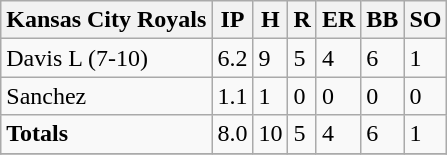<table class="wikitable sortable">
<tr>
<th><strong>Kansas City Royals</strong></th>
<th>IP</th>
<th>H</th>
<th>R</th>
<th>ER</th>
<th>BB</th>
<th>SO</th>
</tr>
<tr>
<td>Davis L (7-10)</td>
<td>6.2</td>
<td>9</td>
<td>5</td>
<td>4</td>
<td>6</td>
<td>1</td>
</tr>
<tr>
<td>Sanchez</td>
<td>1.1</td>
<td>1</td>
<td>0</td>
<td>0</td>
<td>0</td>
<td>0</td>
</tr>
<tr>
<td><strong>Totals</strong></td>
<td>8.0</td>
<td>10</td>
<td>5</td>
<td>4</td>
<td>6</td>
<td>1</td>
</tr>
<tr>
</tr>
</table>
